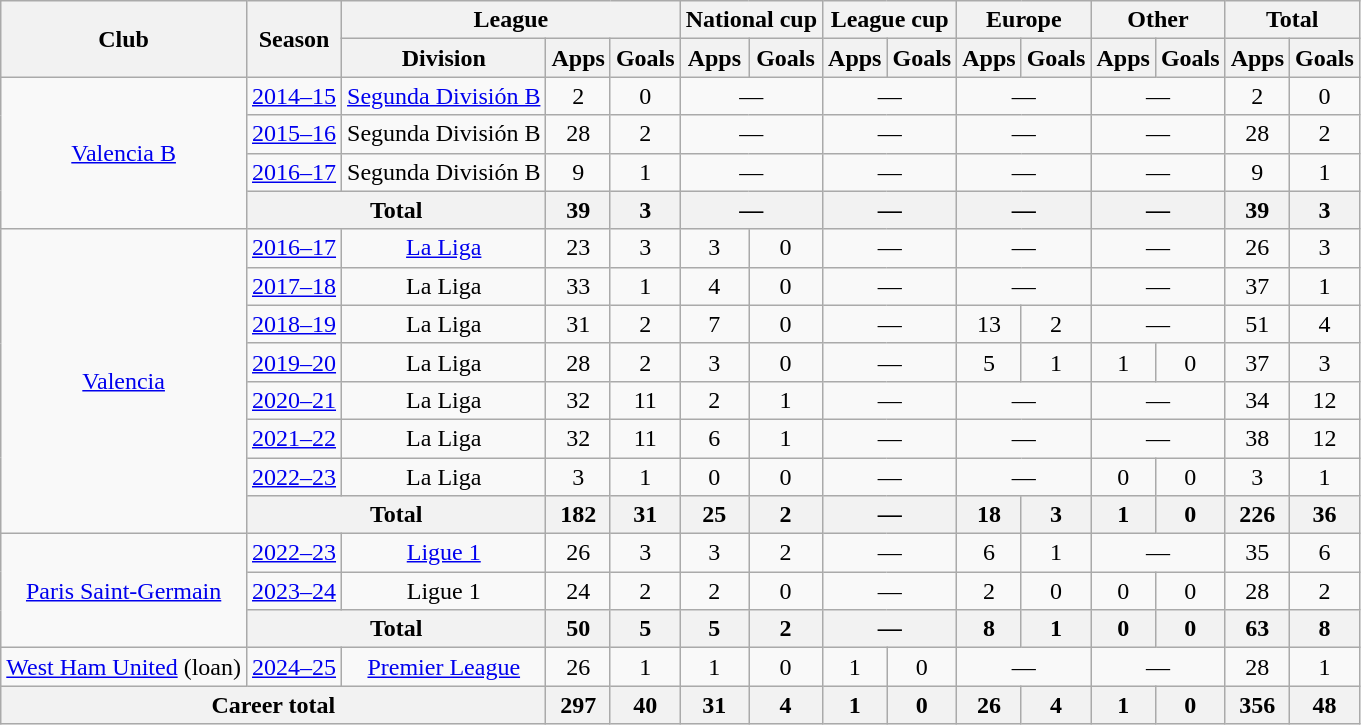<table class="wikitable" style="text-align:center">
<tr>
<th rowspan="2">Club</th>
<th rowspan="2">Season</th>
<th colspan="3">League</th>
<th colspan="2">National cup</th>
<th colspan="2">League cup</th>
<th colspan="2">Europe</th>
<th colspan="2">Other</th>
<th colspan="2">Total</th>
</tr>
<tr>
<th>Division</th>
<th>Apps</th>
<th>Goals</th>
<th>Apps</th>
<th>Goals</th>
<th>Apps</th>
<th>Goals</th>
<th>Apps</th>
<th>Goals</th>
<th>Apps</th>
<th>Goals</th>
<th>Apps</th>
<th>Goals</th>
</tr>
<tr>
<td rowspan="4"><a href='#'>Valencia B</a></td>
<td><a href='#'>2014–15</a></td>
<td><a href='#'>Segunda División B</a></td>
<td>2</td>
<td>0</td>
<td colspan="2">—</td>
<td colspan="2">—</td>
<td colspan="2">—</td>
<td colspan="2">—</td>
<td>2</td>
<td>0</td>
</tr>
<tr>
<td><a href='#'>2015–16</a></td>
<td>Segunda División B</td>
<td>28</td>
<td>2</td>
<td colspan="2">—</td>
<td colspan="2">—</td>
<td colspan="2">—</td>
<td colspan="2">—</td>
<td>28</td>
<td>2</td>
</tr>
<tr>
<td><a href='#'>2016–17</a></td>
<td>Segunda División B</td>
<td>9</td>
<td>1</td>
<td colspan="2">—</td>
<td colspan="2">—</td>
<td colspan="2">—</td>
<td colspan="2">—</td>
<td>9</td>
<td>1</td>
</tr>
<tr>
<th colspan="2">Total</th>
<th>39</th>
<th>3</th>
<th colspan="2">—</th>
<th colspan="2">—</th>
<th colspan="2">—</th>
<th colspan="2">—</th>
<th>39</th>
<th>3</th>
</tr>
<tr>
<td rowspan="8"><a href='#'>Valencia</a></td>
<td><a href='#'>2016–17</a></td>
<td><a href='#'>La Liga</a></td>
<td>23</td>
<td>3</td>
<td>3</td>
<td>0</td>
<td colspan="2">—</td>
<td colspan="2">—</td>
<td colspan="2">—</td>
<td>26</td>
<td>3</td>
</tr>
<tr>
<td><a href='#'>2017–18</a></td>
<td>La Liga</td>
<td>33</td>
<td>1</td>
<td>4</td>
<td>0</td>
<td colspan="2">—</td>
<td colspan="2">—</td>
<td colspan="2">—</td>
<td>37</td>
<td>1</td>
</tr>
<tr>
<td><a href='#'>2018–19</a></td>
<td>La Liga</td>
<td>31</td>
<td>2</td>
<td>7</td>
<td>0</td>
<td colspan="2">—</td>
<td>13</td>
<td>2</td>
<td colspan="2">—</td>
<td>51</td>
<td>4</td>
</tr>
<tr>
<td><a href='#'>2019–20</a></td>
<td>La Liga</td>
<td>28</td>
<td>2</td>
<td>3</td>
<td>0</td>
<td colspan="2">—</td>
<td>5</td>
<td>1</td>
<td>1</td>
<td>0</td>
<td>37</td>
<td>3</td>
</tr>
<tr>
<td><a href='#'>2020–21</a></td>
<td>La Liga</td>
<td>32</td>
<td>11</td>
<td>2</td>
<td>1</td>
<td colspan="2">—</td>
<td colspan="2">—</td>
<td colspan="2">—</td>
<td>34</td>
<td>12</td>
</tr>
<tr>
<td><a href='#'>2021–22</a></td>
<td>La Liga</td>
<td>32</td>
<td>11</td>
<td>6</td>
<td>1</td>
<td colspan="2">—</td>
<td colspan="2">—</td>
<td colspan="2">—</td>
<td>38</td>
<td>12</td>
</tr>
<tr>
<td><a href='#'>2022–23</a></td>
<td>La Liga</td>
<td>3</td>
<td>1</td>
<td>0</td>
<td>0</td>
<td colspan="2">—</td>
<td colspan="2">—</td>
<td>0</td>
<td>0</td>
<td>3</td>
<td>1</td>
</tr>
<tr>
<th colspan="2">Total</th>
<th>182</th>
<th>31</th>
<th>25</th>
<th>2</th>
<th colspan="2">—</th>
<th>18</th>
<th>3</th>
<th>1</th>
<th>0</th>
<th>226</th>
<th>36</th>
</tr>
<tr>
<td rowspan="3"><a href='#'>Paris Saint-Germain</a></td>
<td><a href='#'>2022–23</a></td>
<td><a href='#'>Ligue 1</a></td>
<td>26</td>
<td>3</td>
<td>3</td>
<td>2</td>
<td colspan="2">—</td>
<td>6</td>
<td>1</td>
<td colspan="2">—</td>
<td>35</td>
<td>6</td>
</tr>
<tr>
<td><a href='#'>2023–24</a></td>
<td>Ligue 1</td>
<td>24</td>
<td>2</td>
<td>2</td>
<td>0</td>
<td colspan="2">—</td>
<td>2</td>
<td>0</td>
<td>0</td>
<td>0</td>
<td>28</td>
<td>2</td>
</tr>
<tr>
<th colspan="2">Total</th>
<th>50</th>
<th>5</th>
<th>5</th>
<th>2</th>
<th colspan="2">—</th>
<th>8</th>
<th>1</th>
<th>0</th>
<th>0</th>
<th>63</th>
<th>8</th>
</tr>
<tr>
<td><a href='#'>West Ham United</a> (loan)</td>
<td><a href='#'>2024–25</a></td>
<td><a href='#'>Premier League</a></td>
<td>26</td>
<td>1</td>
<td>1</td>
<td>0</td>
<td>1</td>
<td>0</td>
<td colspan="2">—</td>
<td colspan="2">—</td>
<td>28</td>
<td>1</td>
</tr>
<tr>
<th colspan="3">Career total</th>
<th>297</th>
<th>40</th>
<th>31</th>
<th>4</th>
<th>1</th>
<th>0</th>
<th>26</th>
<th>4</th>
<th>1</th>
<th>0</th>
<th>356</th>
<th>48</th>
</tr>
</table>
